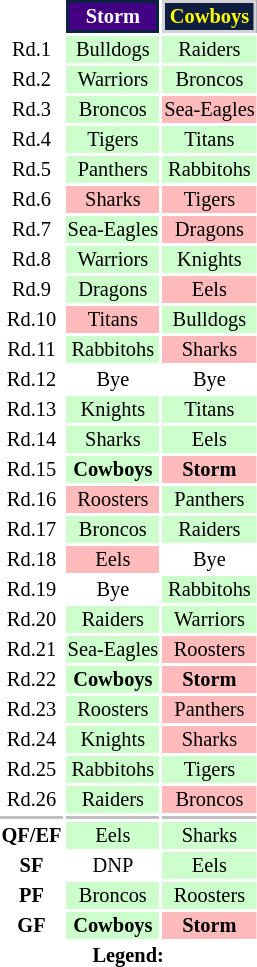<table style="float:left; font-size:85%; text-align:center; height:30px; padding:10px;">
<tr>
<th></th>
<th style="border: 2px solid #092340; background: #440085; color: white">Storm</th>
<th style="border: 2px solid lightgrey; background: #0F1E40; color: yellow">Cowboys</th>
</tr>
<tr>
<td>Rd.1</td>
<td style="background:#cfc;">Bulldogs</td>
<td style="background:#cfc;">Raiders</td>
</tr>
<tr>
<td>Rd.2</td>
<td style="background:#cfc;">Warriors</td>
<td style="background:#cfc;">Broncos</td>
</tr>
<tr>
<td>Rd.3</td>
<td style="background:#cfc;">Broncos</td>
<td style="background:#fbb;">Sea-Eagles</td>
</tr>
<tr>
<td>Rd.4</td>
<td style="background:#cfc;">Tigers</td>
<td style="background:#cfc;">Titans</td>
</tr>
<tr>
<td>Rd.5</td>
<td style="background:#cfc;">Panthers</td>
<td style="background:#cfc;">Rabbitohs</td>
</tr>
<tr>
<td>Rd.6</td>
<td style="background:#fbb;">Sharks</td>
<td style="background:#fbb;">Tigers</td>
</tr>
<tr>
<td>Rd.7</td>
<td style="background:#cfc;">Sea-Eagles</td>
<td style="background:#fbb;">Dragons</td>
</tr>
<tr>
<td>Rd.8</td>
<td style="background:#cfc;">Warriors</td>
<td style="background:#cfc;">Knights</td>
</tr>
<tr>
<td>Rd.9</td>
<td style="background:#cfc;">Dragons</td>
<td style="background:#fbb;">Eels</td>
</tr>
<tr>
<td>Rd.10</td>
<td style="background:#fbb;">Titans</td>
<td style="background:#cfc;">Bulldogs</td>
</tr>
<tr>
<td>Rd.11</td>
<td style="background:#cfc;">Rabbitohs</td>
<td style="background:#fbb;">Sharks</td>
</tr>
<tr>
<td>Rd.12</td>
<td>Bye</td>
<td>Bye</td>
</tr>
<tr>
<td>Rd.13</td>
<td style="background:#cfc;">Knights</td>
<td style="background:#cfc;">Titans</td>
</tr>
<tr>
<td>Rd.14</td>
<td style="background:#cfc;">Sharks</td>
<td style="background:#cfc;">Eels</td>
</tr>
<tr>
<td>Rd.15</td>
<td style="background:#cfc;"><strong>Cowboys</strong></td>
<td style="background:#fbb;"><strong>Storm</strong></td>
</tr>
<tr>
<td>Rd.16</td>
<td style="background:#fbb;">Roosters</td>
<td style="background:#cfc;">Panthers</td>
</tr>
<tr>
<td>Rd.17</td>
<td style="background:#cfc;">Broncos</td>
<td style="background:#cfc;">Raiders</td>
</tr>
<tr>
<td>Rd.18</td>
<td style="background:#fbb;">Eels</td>
<td>Bye</td>
</tr>
<tr>
<td>Rd.19</td>
<td>Bye</td>
<td style="background:#cfc;">Rabbitohs</td>
</tr>
<tr>
<td>Rd.20</td>
<td style="background:#cfc;">Raiders</td>
<td style="background:#cfc;">Warriors</td>
</tr>
<tr>
<td>Rd.21</td>
<td style="background:#cfc;">Sea-Eagles</td>
<td style="background:#fbb;">Roosters</td>
</tr>
<tr>
<td>Rd.22</td>
<td style="background:#cfc;"><strong>Cowboys</strong></td>
<td style="background:#fbb;"><strong>Storm</strong></td>
</tr>
<tr>
<td>Rd.23</td>
<td style="background:#cfc;">Roosters</td>
<td style="background:#fbb;">Panthers</td>
</tr>
<tr>
<td>Rd.24</td>
<td style="background:#cfc;">Knights</td>
<td style="background:#fbb;">Sharks</td>
</tr>
<tr>
<td>Rd.25</td>
<td style="background:#cfc;">Rabbitohs</td>
<td style="background:#cfc;">Tigers</td>
</tr>
<tr>
<td>Rd.26</td>
<td style="background:#cfc;">Raiders</td>
<td style="background:#fbb;">Broncos</td>
</tr>
<tr>
<td style="background: silver"></td>
<td style="background: silver"></td>
<td style="background: silver"></td>
</tr>
<tr>
<td><strong>QF/EF</strong></td>
<td style="background:#cfc;">Eels</td>
<td style="background:#cfc;">Sharks</td>
</tr>
<tr>
<td><strong>SF</strong></td>
<td>DNP</td>
<td style="background:#cfc;">Eels</td>
</tr>
<tr>
<td><strong>PF</strong></td>
<td style="background:#cfc;">Broncos</td>
<td style="background:#cfc;">Roosters</td>
</tr>
<tr>
<td><strong>GF</strong></td>
<td style="background:#cfc;"><strong>Cowboys</strong></td>
<td style="background:#fbb;"><strong>Storm</strong></td>
</tr>
<tr>
<th colspan="11"><strong>Legend</strong>:  </th>
</tr>
</table>
